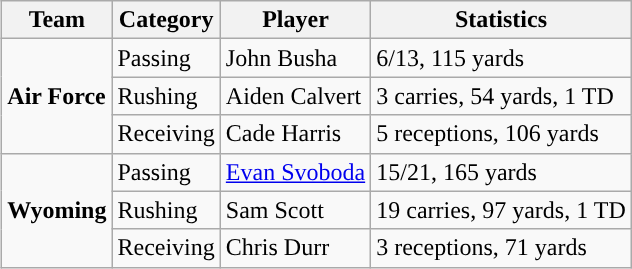<table class="wikitable" style="float: right;">
<tr>
<th>Team</th>
<th>Category</th>
<th>Player</th>
<th>Statistics</th>
</tr>
<tr>
<td rowspan=3><strong>Air Force</strong></td>
<td>Passing</td>
<td>John Busha</td>
<td>6/13, 115 yards</td>
</tr>
<tr>
<td>Rushing</td>
<td>Aiden Calvert</td>
<td>3 carries, 54 yards, 1 TD</td>
</tr>
<tr>
<td>Receiving</td>
<td>Cade Harris</td>
<td>5 receptions, 106 yards</td>
</tr>
<tr>
<td rowspan=3><strong>Wyoming</strong></td>
<td>Passing</td>
<td><a href='#'>Evan Svoboda</a></td>
<td>15/21, 165 yards</td>
</tr>
<tr>
<td>Rushing</td>
<td>Sam Scott</td>
<td>19 carries, 97 yards, 1 TD</td>
</tr>
<tr>
<td>Receiving</td>
<td>Chris Durr</td>
<td>3 receptions, 71 yards</td>
</tr>
</table>
